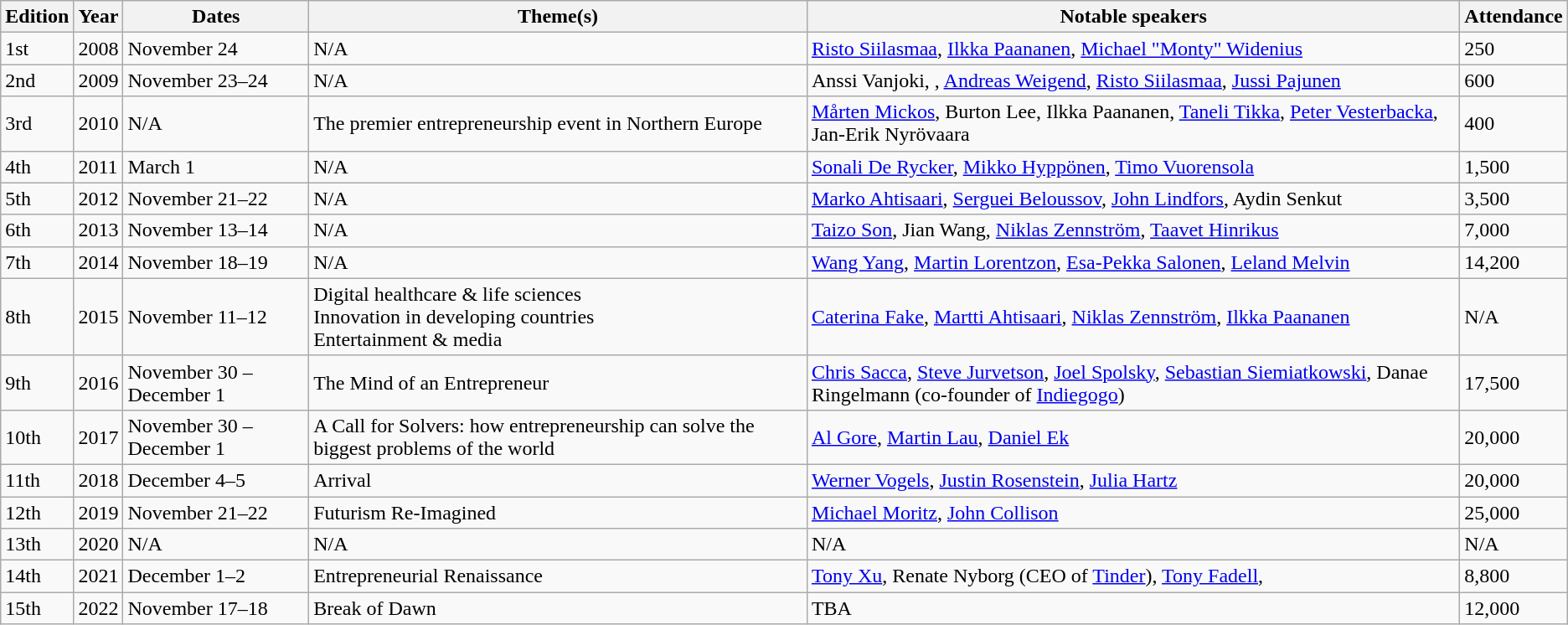<table class="wikitable">
<tr>
<th>Edition</th>
<th>Year</th>
<th>Dates</th>
<th>Theme(s)</th>
<th>Notable speakers</th>
<th>Attendance</th>
</tr>
<tr>
<td>1st</td>
<td>2008</td>
<td>November 24</td>
<td>N/A</td>
<td><a href='#'>Risto Siilasmaa</a>, <a href='#'>Ilkka Paananen</a>, <a href='#'>Michael "Monty" Widenius</a></td>
<td>250</td>
</tr>
<tr>
<td>2nd</td>
<td>2009</td>
<td>November 23–24</td>
<td>N/A</td>
<td>Anssi Vanjoki, , <a href='#'>Andreas Weigend</a>, <a href='#'>Risto Siilasmaa</a>, <a href='#'>Jussi Pajunen</a></td>
<td>600</td>
</tr>
<tr>
<td>3rd</td>
<td>2010</td>
<td>N/A</td>
<td>The premier entrepreneurship event in Northern Europe</td>
<td><a href='#'>Mårten Mickos</a>, Burton Lee, Ilkka Paananen, <a href='#'>Taneli Tikka</a>, <a href='#'>Peter Vesterbacka</a>, Jan-Erik Nyrövaara</td>
<td>400</td>
</tr>
<tr>
<td>4th</td>
<td>2011</td>
<td>March 1</td>
<td>N/A</td>
<td><a href='#'>Sonali De Rycker</a>, <a href='#'>Mikko Hyppönen</a>, <a href='#'>Timo Vuorensola</a></td>
<td>1,500</td>
</tr>
<tr>
<td>5th</td>
<td>2012</td>
<td>November 21–22</td>
<td>N/A</td>
<td><a href='#'>Marko Ahtisaari</a>, <a href='#'>Serguei Beloussov</a>, <a href='#'>John Lindfors</a>, Aydin Senkut</td>
<td>3,500</td>
</tr>
<tr>
<td>6th</td>
<td>2013</td>
<td>November 13–14</td>
<td>N/A</td>
<td><a href='#'>Taizo Son</a>, Jian Wang, <a href='#'>Niklas Zennström</a>, <a href='#'>Taavet Hinrikus</a></td>
<td>7,000</td>
</tr>
<tr>
<td>7th</td>
<td>2014</td>
<td>November 18–19</td>
<td>N/A</td>
<td><a href='#'>Wang Yang</a>, <a href='#'>Martin Lorentzon</a>, <a href='#'>Esa-Pekka Salonen</a>, <a href='#'>Leland Melvin</a></td>
<td>14,200</td>
</tr>
<tr>
<td>8th</td>
<td>2015</td>
<td>November 11–12</td>
<td>Digital healthcare & life sciences<br>Innovation in developing countries<br>Entertainment & media</td>
<td><a href='#'>Caterina Fake</a>, <a href='#'>Martti Ahtisaari</a>, <a href='#'>Niklas Zennström</a>, <a href='#'>Ilkka Paananen</a></td>
<td>N/A</td>
</tr>
<tr>
<td>9th</td>
<td>2016</td>
<td>November 30 – December 1</td>
<td>The Mind of an Entrepreneur</td>
<td><a href='#'>Chris Sacca</a>, <a href='#'>Steve Jurvetson</a>, <a href='#'>Joel Spolsky</a>, <a href='#'>Sebastian Siemiatkowski</a>, Danae Ringelmann (co-founder of <a href='#'>Indiegogo</a>)</td>
<td>17,500</td>
</tr>
<tr>
<td>10th</td>
<td>2017</td>
<td>November 30 – December 1</td>
<td>A Call for Solvers: how entrepreneurship can solve the biggest problems of the world</td>
<td><a href='#'>Al Gore</a>, <a href='#'>Martin Lau</a>, <a href='#'>Daniel Ek</a></td>
<td>20,000</td>
</tr>
<tr>
<td>11th</td>
<td>2018</td>
<td>December 4–5</td>
<td>Arrival</td>
<td><a href='#'>Werner Vogels</a>, <a href='#'>Justin Rosenstein</a>, <a href='#'>Julia Hartz</a></td>
<td>20,000</td>
</tr>
<tr>
<td>12th</td>
<td>2019</td>
<td>November 21–22</td>
<td>Futurism Re-Imagined</td>
<td><a href='#'>Michael Moritz</a>, <a href='#'>John Collison</a></td>
<td>25,000</td>
</tr>
<tr>
<td>13th</td>
<td>2020</td>
<td>N/A</td>
<td>N/A</td>
<td>N/A</td>
<td>N/A</td>
</tr>
<tr>
<td>14th</td>
<td>2021</td>
<td>December 1–2</td>
<td>Entrepreneurial Renaissance</td>
<td><a href='#'>Tony Xu</a>, Renate Nyborg (CEO of <a href='#'>Tinder</a>), <a href='#'>Tony Fadell</a>, </td>
<td>8,800</td>
</tr>
<tr>
<td>15th</td>
<td>2022</td>
<td>November 17–18</td>
<td>Break of Dawn</td>
<td>TBA</td>
<td>12,000</td>
</tr>
</table>
